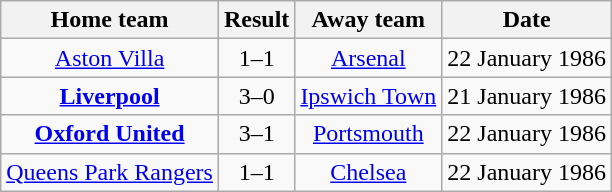<table class="wikitable" style="text-align: center">
<tr>
<th>Home team</th>
<th>Result</th>
<th>Away team</th>
<th>Date</th>
</tr>
<tr>
<td><a href='#'>Aston Villa</a></td>
<td>1–1</td>
<td><a href='#'>Arsenal</a></td>
<td>22 January 1986</td>
</tr>
<tr>
<td><strong><a href='#'>Liverpool</a></strong></td>
<td>3–0</td>
<td><a href='#'>Ipswich Town</a></td>
<td>21 January 1986</td>
</tr>
<tr>
<td><strong><a href='#'>Oxford United</a></strong></td>
<td>3–1</td>
<td><a href='#'>Portsmouth</a></td>
<td>22 January 1986</td>
</tr>
<tr>
<td><a href='#'>Queens Park Rangers</a></td>
<td>1–1</td>
<td><a href='#'>Chelsea</a></td>
<td>22 January 1986</td>
</tr>
</table>
